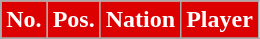<table class="wikitable sortable">
<tr>
<th style="background:#DD0000; color:#FFFFFF;" scope="col">No.</th>
<th style="background:#DD0000; color:#FFFFFF;" scope="col">Pos.</th>
<th style="background:#DD0000; color:#FFFFFF;" scope="col">Nation</th>
<th style="background:#DD0000; color:#FFFFFF;" scope="col">Player</th>
</tr>
<tr>
</tr>
</table>
